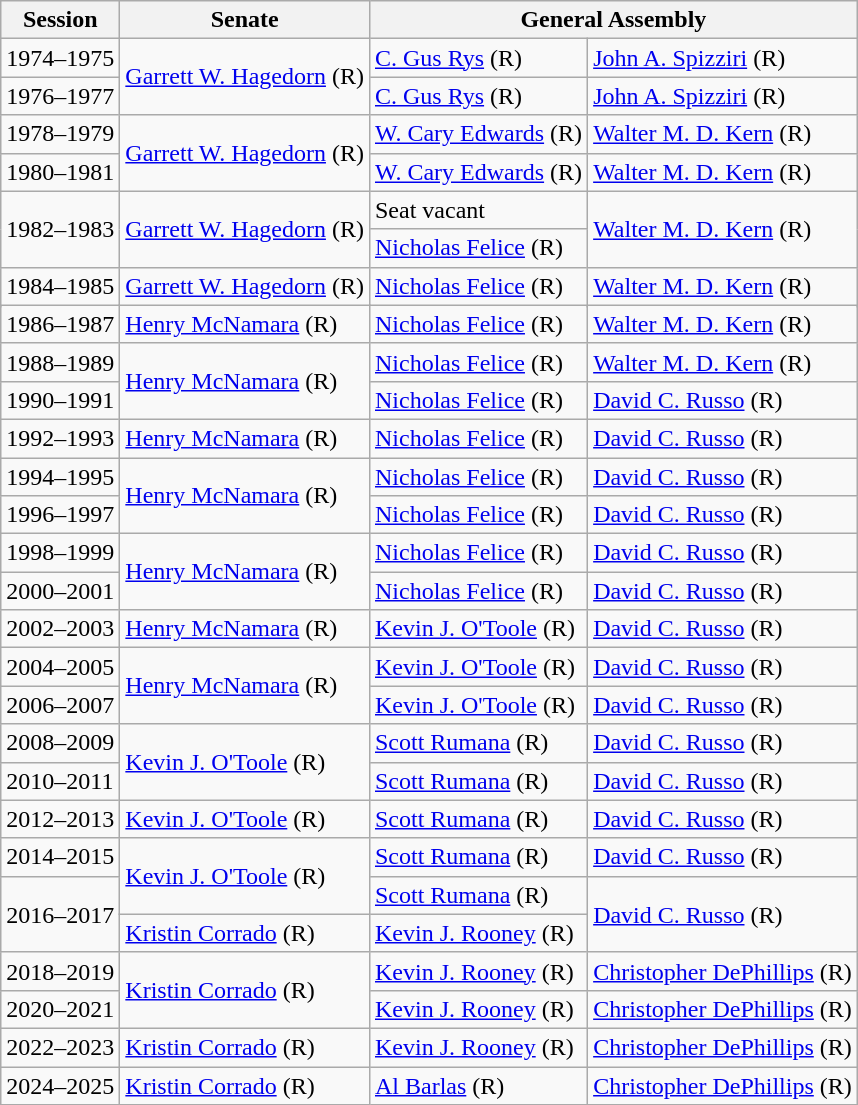<table class="wikitable">
<tr>
<th>Session</th>
<th>Senate</th>
<th colspan=2>General Assembly</th>
</tr>
<tr>
<td>1974–1975</td>
<td rowspan=2 ><a href='#'>Garrett W. Hagedorn</a> (R)</td>
<td><a href='#'>C. Gus Rys</a> (R)</td>
<td><a href='#'>John A. Spizziri</a> (R)</td>
</tr>
<tr>
<td>1976–1977</td>
<td><a href='#'>C. Gus Rys</a> (R)</td>
<td><a href='#'>John A. Spizziri</a> (R)</td>
</tr>
<tr>
<td>1978–1979</td>
<td rowspan=2 ><a href='#'>Garrett W. Hagedorn</a> (R)</td>
<td><a href='#'>W. Cary Edwards</a> (R)</td>
<td><a href='#'>Walter M. D. Kern</a> (R)</td>
</tr>
<tr>
<td>1980–1981</td>
<td><a href='#'>W. Cary Edwards</a> (R)</td>
<td><a href='#'>Walter M. D. Kern</a> (R)</td>
</tr>
<tr>
<td rowspan=2>1982–1983</td>
<td rowspan=2 ><a href='#'>Garrett W. Hagedorn</a> (R)</td>
<td>Seat vacant</td>
<td rowspan=2 ><a href='#'>Walter M. D. Kern</a> (R)</td>
</tr>
<tr>
<td><a href='#'>Nicholas Felice</a> (R)</td>
</tr>
<tr>
<td rowspan=2>1984–1985</td>
<td><a href='#'>Garrett W. Hagedorn</a> (R)</td>
<td rowspan=2 ><a href='#'>Nicholas Felice</a> (R)</td>
<td rowspan=2 ><a href='#'>Walter M. D. Kern</a> (R)</td>
</tr>
<tr>
<td rowspan=2 ><a href='#'>Henry McNamara</a> (R)<small> </small></td>
</tr>
<tr>
<td>1986–1987</td>
<td><a href='#'>Nicholas Felice</a> (R)</td>
<td><a href='#'>Walter M. D. Kern</a> (R)</td>
</tr>
<tr>
<td>1988–1989</td>
<td rowspan=2 ><a href='#'>Henry McNamara</a> (R)</td>
<td><a href='#'>Nicholas Felice</a> (R)</td>
<td><a href='#'>Walter M. D. Kern</a> (R)</td>
</tr>
<tr>
<td>1990–1991</td>
<td><a href='#'>Nicholas Felice</a> (R)</td>
<td><a href='#'>David C. Russo</a> (R)</td>
</tr>
<tr>
<td>1992–1993</td>
<td><a href='#'>Henry McNamara</a> (R)</td>
<td><a href='#'>Nicholas Felice</a> (R)</td>
<td><a href='#'>David C. Russo</a> (R)</td>
</tr>
<tr>
<td>1994–1995</td>
<td rowspan=2 ><a href='#'>Henry McNamara</a> (R)</td>
<td><a href='#'>Nicholas Felice</a> (R)</td>
<td><a href='#'>David C. Russo</a> (R)</td>
</tr>
<tr>
<td>1996–1997</td>
<td><a href='#'>Nicholas Felice</a> (R)</td>
<td><a href='#'>David C. Russo</a> (R)</td>
</tr>
<tr>
<td>1998–1999</td>
<td rowspan=2 ><a href='#'>Henry McNamara</a> (R)</td>
<td><a href='#'>Nicholas Felice</a> (R)</td>
<td><a href='#'>David C. Russo</a> (R)</td>
</tr>
<tr>
<td>2000–2001</td>
<td><a href='#'>Nicholas Felice</a> (R)</td>
<td><a href='#'>David C. Russo</a> (R)</td>
</tr>
<tr>
<td>2002–2003</td>
<td><a href='#'>Henry McNamara</a> (R)</td>
<td><a href='#'>Kevin J. O'Toole</a> (R)</td>
<td><a href='#'>David C. Russo</a> (R)</td>
</tr>
<tr>
<td>2004–2005</td>
<td rowspan=2 ><a href='#'>Henry McNamara</a> (R)</td>
<td><a href='#'>Kevin J. O'Toole</a> (R)</td>
<td><a href='#'>David C. Russo</a> (R)</td>
</tr>
<tr>
<td>2006–2007</td>
<td><a href='#'>Kevin J. O'Toole</a> (R)</td>
<td><a href='#'>David C. Russo</a> (R)</td>
</tr>
<tr>
<td>2008–2009</td>
<td rowspan=2 ><a href='#'>Kevin J. O'Toole</a> (R)</td>
<td><a href='#'>Scott Rumana</a> (R)</td>
<td><a href='#'>David C. Russo</a> (R)</td>
</tr>
<tr>
<td>2010–2011</td>
<td><a href='#'>Scott Rumana</a> (R)</td>
<td><a href='#'>David C. Russo</a> (R)</td>
</tr>
<tr>
<td>2012–2013</td>
<td><a href='#'>Kevin J. O'Toole</a> (R)</td>
<td><a href='#'>Scott Rumana</a> (R)</td>
<td><a href='#'>David C. Russo</a> (R)</td>
</tr>
<tr>
<td>2014–2015</td>
<td rowspan=2 ><a href='#'>Kevin J. O'Toole</a> (R)</td>
<td><a href='#'>Scott Rumana</a> (R)</td>
<td><a href='#'>David C. Russo</a> (R)</td>
</tr>
<tr>
<td rowspan=2>2016–2017</td>
<td><a href='#'>Scott Rumana</a> (R)</td>
<td rowspan=2 ><a href='#'>David C. Russo</a> (R)</td>
</tr>
<tr>
<td><a href='#'>Kristin Corrado</a> (R)</td>
<td><a href='#'>Kevin J. Rooney</a> (R)</td>
</tr>
<tr>
<td>2018–2019</td>
<td rowspan=2 ><a href='#'>Kristin Corrado</a> (R)</td>
<td><a href='#'>Kevin J. Rooney</a> (R)</td>
<td><a href='#'>Christopher DePhillips</a> (R)</td>
</tr>
<tr>
<td>2020–2021</td>
<td><a href='#'>Kevin J. Rooney</a> (R)</td>
<td><a href='#'>Christopher DePhillips</a> (R)</td>
</tr>
<tr>
<td>2022–2023</td>
<td><a href='#'>Kristin Corrado</a> (R)</td>
<td><a href='#'>Kevin J. Rooney</a> (R)</td>
<td><a href='#'>Christopher DePhillips</a> (R)</td>
</tr>
<tr>
<td>2024–2025</td>
<td><a href='#'>Kristin Corrado</a> (R)</td>
<td><a href='#'>Al Barlas</a> (R)</td>
<td><a href='#'>Christopher DePhillips</a> (R)</td>
</tr>
</table>
